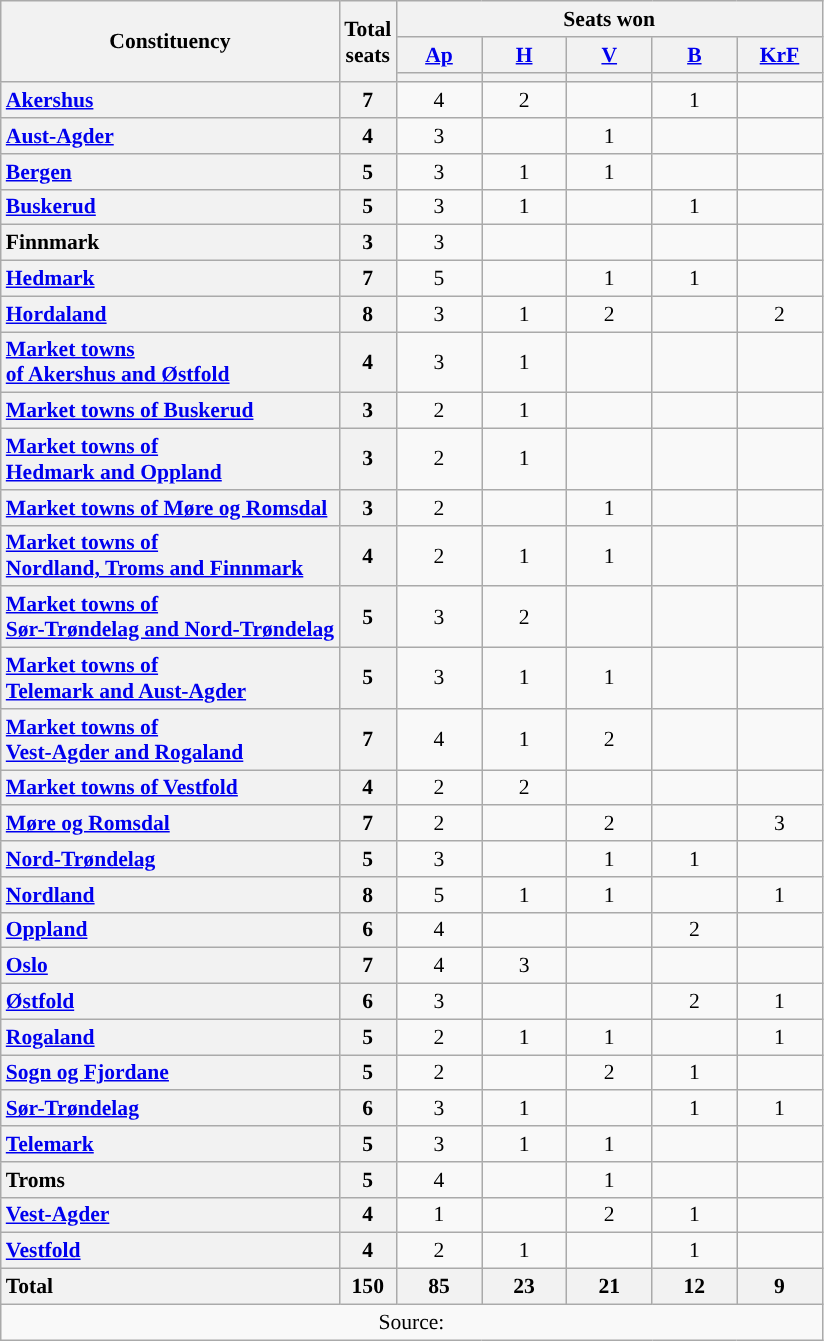<table class="wikitable" style="text-align:center; font-size: 0.9em;">
<tr>
<th rowspan="3">Constituency</th>
<th rowspan="3">Total<br>seats</th>
<th colspan="5">Seats won</th>
</tr>
<tr>
<th class="unsortable" style="width:50px;"><a href='#'>Ap</a></th>
<th class="unsortable" style="width:50px;"><a href='#'>H</a></th>
<th class="unsortable" style="width:50px;"><a href='#'>V</a></th>
<th class="unsortable" style="width:50px;"><a href='#'>B</a></th>
<th class="unsortable" style="width:50px;"><a href='#'>KrF</a></th>
</tr>
<tr>
<th style="background:"></th>
<th style="background:"></th>
<th style="background:"></th>
<th style="background:"></th>
<th style="background:"></th>
</tr>
<tr>
<th style="text-align: left;"><a href='#'>Akershus</a></th>
<th>7</th>
<td>4</td>
<td>2</td>
<td></td>
<td>1</td>
<td></td>
</tr>
<tr>
<th style="text-align: left;"><a href='#'>Aust-Agder</a></th>
<th>4</th>
<td>3</td>
<td></td>
<td>1</td>
<td></td>
<td></td>
</tr>
<tr>
<th style="text-align: left;"><a href='#'>Bergen</a></th>
<th>5</th>
<td>3</td>
<td>1</td>
<td>1</td>
<td></td>
<td></td>
</tr>
<tr>
<th style="text-align: left;"><a href='#'>Buskerud</a></th>
<th>5</th>
<td>3</td>
<td>1</td>
<td></td>
<td>1</td>
<td></td>
</tr>
<tr>
<th style="text-align: left;">Finnmark</th>
<th>3</th>
<td>3</td>
<td></td>
<td></td>
<td></td>
<td></td>
</tr>
<tr>
<th style="text-align: left;"><a href='#'>Hedmark</a></th>
<th>7</th>
<td>5</td>
<td></td>
<td>1</td>
<td>1</td>
<td></td>
</tr>
<tr>
<th style="text-align: left;"><a href='#'>Hordaland</a></th>
<th>8</th>
<td>3</td>
<td>1</td>
<td>2</td>
<td></td>
<td>2</td>
</tr>
<tr>
<th style="text-align: left;"><a href='#'>Market towns<br>of Akershus and Østfold</a></th>
<th>4</th>
<td>3</td>
<td>1</td>
<td></td>
<td></td>
<td></td>
</tr>
<tr>
<th style="text-align: left;"><a href='#'>Market towns of Buskerud</a></th>
<th>3</th>
<td>2</td>
<td>1</td>
<td></td>
<td></td>
<td></td>
</tr>
<tr>
<th style="text-align: left;"><a href='#'>Market towns of<br>Hedmark and Oppland</a></th>
<th>3</th>
<td>2</td>
<td>1</td>
<td></td>
<td></td>
<td></td>
</tr>
<tr>
<th style="text-align: left;"><a href='#'>Market towns of Møre og Romsdal</a></th>
<th>3</th>
<td>2</td>
<td></td>
<td>1</td>
<td></td>
<td></td>
</tr>
<tr>
<th style="text-align: left;"><a href='#'>Market towns of<br>Nordland, Troms and Finnmark</a></th>
<th>4</th>
<td>2</td>
<td>1</td>
<td>1</td>
<td></td>
<td></td>
</tr>
<tr>
<th style="text-align: left;"><a href='#'>Market towns of<br>Sør-Trøndelag and Nord-Trøndelag</a></th>
<th>5</th>
<td>3</td>
<td>2</td>
<td></td>
<td></td>
<td></td>
</tr>
<tr>
<th style="text-align: left;"><a href='#'>Market towns of<br>Telemark and Aust-Agder</a></th>
<th>5</th>
<td>3</td>
<td>1</td>
<td>1</td>
<td></td>
<td></td>
</tr>
<tr>
<th style="text-align: left;"><a href='#'>Market towns of<br>Vest-Agder and Rogaland</a></th>
<th>7</th>
<td>4</td>
<td>1</td>
<td>2</td>
<td></td>
<td></td>
</tr>
<tr>
<th style="text-align: left;"><a href='#'>Market towns of Vestfold</a></th>
<th>4</th>
<td>2</td>
<td>2</td>
<td></td>
<td></td>
<td></td>
</tr>
<tr>
<th style="text-align: left;"><a href='#'>Møre og Romsdal</a></th>
<th>7</th>
<td>2</td>
<td></td>
<td>2</td>
<td></td>
<td>3</td>
</tr>
<tr>
<th style="text-align: left;"><a href='#'>Nord-Trøndelag</a></th>
<th>5</th>
<td>3</td>
<td></td>
<td>1</td>
<td>1</td>
<td></td>
</tr>
<tr>
<th style="text-align: left;"><a href='#'>Nordland</a></th>
<th>8</th>
<td>5</td>
<td>1</td>
<td>1</td>
<td></td>
<td>1</td>
</tr>
<tr>
<th style="text-align: left;"><a href='#'>Oppland</a></th>
<th>6</th>
<td>4</td>
<td></td>
<td></td>
<td>2</td>
<td></td>
</tr>
<tr>
<th style="text-align: left;"><a href='#'>Oslo</a></th>
<th>7</th>
<td>4</td>
<td>3</td>
<td></td>
<td></td>
<td></td>
</tr>
<tr>
<th style="text-align: left;"><a href='#'>Østfold</a></th>
<th>6</th>
<td>3</td>
<td></td>
<td></td>
<td>2</td>
<td>1</td>
</tr>
<tr>
<th style="text-align: left;"><a href='#'>Rogaland</a></th>
<th>5</th>
<td>2</td>
<td>1</td>
<td>1</td>
<td></td>
<td>1</td>
</tr>
<tr>
<th style="text-align: left;"><a href='#'>Sogn og Fjordane</a></th>
<th>5</th>
<td>2</td>
<td></td>
<td>2</td>
<td>1</td>
<td></td>
</tr>
<tr>
<th style="text-align: left;"><a href='#'>Sør-Trøndelag</a></th>
<th>6</th>
<td>3</td>
<td>1</td>
<td></td>
<td>1</td>
<td>1</td>
</tr>
<tr>
<th style="text-align: left;"><a href='#'>Telemark</a></th>
<th>5</th>
<td>3</td>
<td>1</td>
<td>1</td>
<td></td>
<td></td>
</tr>
<tr>
<th style="text-align: left;">Troms</th>
<th>5</th>
<td>4</td>
<td></td>
<td>1</td>
<td></td>
<td></td>
</tr>
<tr>
<th style="text-align: left;"><a href='#'>Vest-Agder</a></th>
<th>4</th>
<td>1</td>
<td></td>
<td>2</td>
<td>1</td>
<td></td>
</tr>
<tr>
<th style="text-align: left;"><a href='#'>Vestfold</a></th>
<th>4</th>
<td>2</td>
<td>1</td>
<td></td>
<td>1</td>
<td></td>
</tr>
<tr>
<th style="text-align: left;">Total</th>
<th>150</th>
<th>85</th>
<th>23</th>
<th>21</th>
<th>12</th>
<th>9</th>
</tr>
<tr>
<td colspan="7">Source: </td>
</tr>
</table>
